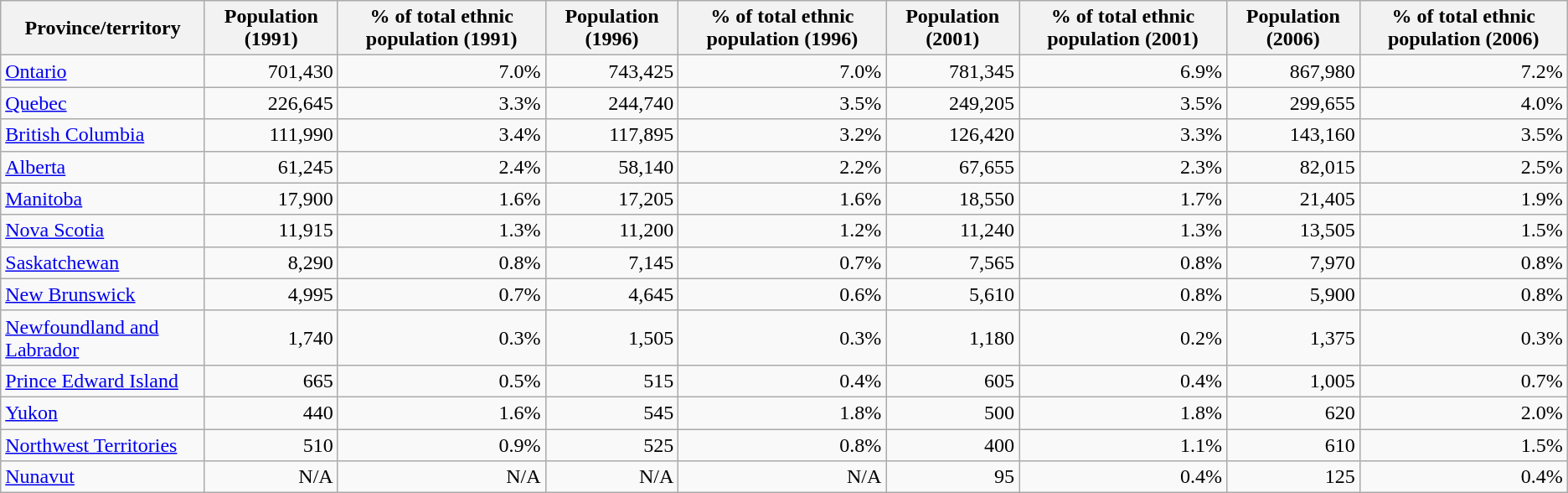<table class="wikitable sortable">
<tr>
<th>Province/territory</th>
<th>Population (1991)</th>
<th>% of total ethnic population (1991)</th>
<th>Population (1996)</th>
<th>% of total ethnic population (1996)</th>
<th>Population (2001)</th>
<th>% of total ethnic population (2001)</th>
<th>Population (2006)</th>
<th>% of total ethnic population (2006)</th>
</tr>
<tr>
<td><a href='#'>Ontario</a></td>
<td align="right">701,430</td>
<td align="right">7.0%</td>
<td align="right">743,425</td>
<td align="right">7.0%</td>
<td align="right">781,345</td>
<td align="right">6.9%</td>
<td align="right">867,980</td>
<td align="right">7.2%</td>
</tr>
<tr>
<td><a href='#'>Quebec</a></td>
<td align="right">226,645</td>
<td align="right">3.3%</td>
<td align="right">244,740</td>
<td align="right">3.5%</td>
<td align="right">249,205</td>
<td align="right">3.5%</td>
<td align="right">299,655</td>
<td align="right">4.0%</td>
</tr>
<tr>
<td><a href='#'>British Columbia</a></td>
<td align="right">111,990</td>
<td align="right">3.4%</td>
<td align="right">117,895</td>
<td align="right">3.2%</td>
<td align="right">126,420</td>
<td align="right">3.3%</td>
<td align="right">143,160</td>
<td align="right">3.5%</td>
</tr>
<tr>
<td><a href='#'>Alberta</a></td>
<td align="right">61,245</td>
<td align="right">2.4%</td>
<td align="right">58,140</td>
<td align="right">2.2%</td>
<td align="right">67,655</td>
<td align="right">2.3%</td>
<td align="right">82,015</td>
<td align="right">2.5%</td>
</tr>
<tr>
<td><a href='#'>Manitoba</a></td>
<td align="right">17,900</td>
<td align="right">1.6%</td>
<td align="right">17,205</td>
<td align="right">1.6%</td>
<td align="right">18,550</td>
<td align="right">1.7%</td>
<td align="right">21,405</td>
<td align="right">1.9%</td>
</tr>
<tr>
<td><a href='#'>Nova Scotia</a></td>
<td align="right">11,915</td>
<td align="right">1.3%</td>
<td align="right">11,200</td>
<td align="right">1.2%</td>
<td align="right">11,240</td>
<td align="right">1.3%</td>
<td align="right">13,505</td>
<td align="right">1.5%</td>
</tr>
<tr>
<td><a href='#'>Saskatchewan</a></td>
<td align="right">8,290</td>
<td align="right">0.8%</td>
<td align="right">7,145</td>
<td align="right">0.7%</td>
<td align="right">7,565</td>
<td align="right">0.8%</td>
<td align="right">7,970</td>
<td align="right">0.8%</td>
</tr>
<tr>
<td><a href='#'>New Brunswick</a></td>
<td align="right">4,995</td>
<td align="right">0.7%</td>
<td align="right">4,645</td>
<td align="right">0.6%</td>
<td align="right">5,610</td>
<td align="right">0.8%</td>
<td align="right">5,900</td>
<td align="right">0.8%</td>
</tr>
<tr>
<td><a href='#'>Newfoundland and Labrador</a></td>
<td align="right">1,740</td>
<td align="right">0.3%</td>
<td align="right">1,505</td>
<td align="right">0.3%</td>
<td align="right">1,180</td>
<td align="right">0.2%</td>
<td align="right">1,375</td>
<td align="right">0.3%</td>
</tr>
<tr>
<td><a href='#'>Prince Edward Island</a></td>
<td align="right">665</td>
<td align="right">0.5%</td>
<td align="right">515</td>
<td align="right">0.4%</td>
<td align="right">605</td>
<td align="right">0.4%</td>
<td align="right">1,005</td>
<td align="right">0.7%</td>
</tr>
<tr>
<td><a href='#'>Yukon</a></td>
<td align="right">440</td>
<td align="right">1.6%</td>
<td align="right">545</td>
<td align="right">1.8%</td>
<td align="right">500</td>
<td align="right">1.8%</td>
<td align="right">620</td>
<td align="right">2.0%</td>
</tr>
<tr>
<td><a href='#'>Northwest Territories</a></td>
<td align="right">510</td>
<td align="right">0.9%</td>
<td align="right">525</td>
<td align="right">0.8%</td>
<td align="right">400</td>
<td align="right">1.1%</td>
<td align="right">610</td>
<td align="right">1.5%</td>
</tr>
<tr>
<td><a href='#'>Nunavut</a></td>
<td align="right">N/A</td>
<td align="right">N/A</td>
<td align="right">N/A</td>
<td align="right">N/A</td>
<td align="right">95</td>
<td align="right">0.4%</td>
<td align="right">125</td>
<td align="right">0.4%</td>
</tr>
</table>
